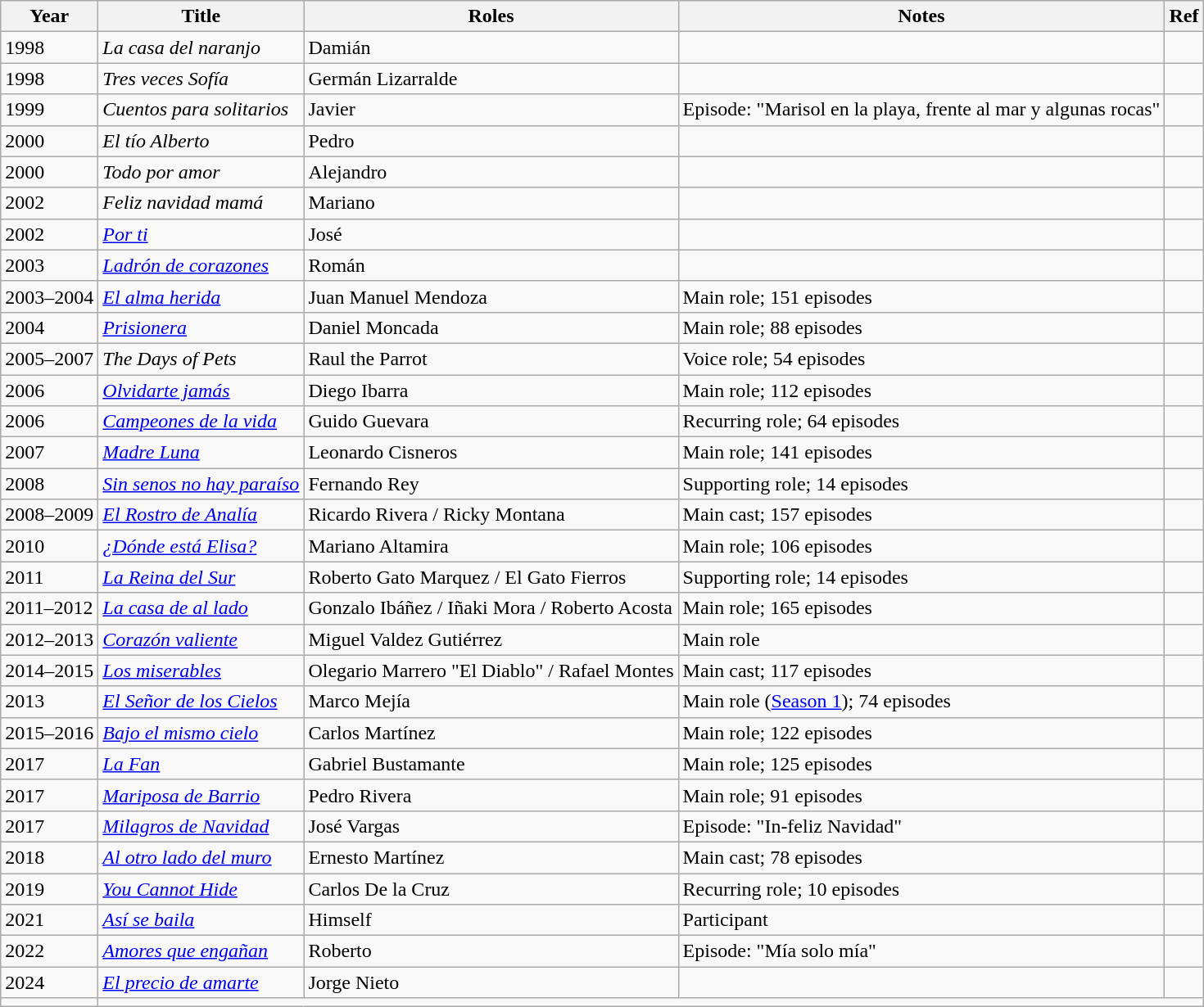<table class="wikitable sortable">
<tr>
<th>Year</th>
<th>Title</th>
<th>Roles</th>
<th>Notes</th>
<th>Ref</th>
</tr>
<tr>
<td>1998</td>
<td><em>La casa del naranjo</em></td>
<td>Damián</td>
<td></td>
<td></td>
</tr>
<tr>
<td>1998</td>
<td><em>Tres veces Sofía</em></td>
<td>Germán Lizarralde</td>
<td></td>
<td></td>
</tr>
<tr>
<td>1999</td>
<td><em>Cuentos para solitarios</em></td>
<td>Javier</td>
<td>Episode: "Marisol en la playa, frente al mar y algunas rocas"</td>
<td></td>
</tr>
<tr>
<td>2000</td>
<td><em>El tío Alberto</em></td>
<td>Pedro</td>
<td></td>
<td></td>
</tr>
<tr>
<td>2000</td>
<td><em>Todo por amor</em></td>
<td>Alejandro</td>
<td></td>
<td></td>
</tr>
<tr>
<td>2002</td>
<td><em>Feliz navidad mamá</em></td>
<td>Mariano</td>
<td></td>
<td></td>
</tr>
<tr>
<td>2002</td>
<td><em><a href='#'>Por ti</a></em></td>
<td>José</td>
<td></td>
<td></td>
</tr>
<tr>
<td>2003</td>
<td><em><a href='#'>Ladrón de corazones</a></em></td>
<td>Román</td>
<td></td>
<td></td>
</tr>
<tr>
<td>2003–2004</td>
<td><em><a href='#'>El alma herida</a></em></td>
<td>Juan Manuel Mendoza</td>
<td>Main role; 151 episodes</td>
<td></td>
</tr>
<tr>
<td>2004</td>
<td><em><a href='#'>Prisionera</a></em></td>
<td>Daniel Moncada</td>
<td>Main role; 88 episodes</td>
<td></td>
</tr>
<tr>
<td>2005–2007</td>
<td><em>The Days of Pets</em></td>
<td>Raul the Parrot</td>
<td>Voice role; 54 episodes</td>
<td></td>
</tr>
<tr>
<td>2006</td>
<td><em><a href='#'>Olvidarte jamás</a></em></td>
<td>Diego Ibarra</td>
<td>Main role; 112 episodes</td>
<td></td>
</tr>
<tr>
<td>2006</td>
<td><em><a href='#'>Campeones de la vida</a></em></td>
<td>Guido Guevara</td>
<td>Recurring role; 64 episodes</td>
<td></td>
</tr>
<tr>
<td>2007</td>
<td><em><a href='#'>Madre Luna</a></em></td>
<td>Leonardo Cisneros</td>
<td>Main role; 141 episodes</td>
<td></td>
</tr>
<tr>
<td>2008</td>
<td><em><a href='#'>Sin senos no hay paraíso</a></em></td>
<td>Fernando Rey</td>
<td>Supporting role; 14 episodes</td>
<td></td>
</tr>
<tr>
<td>2008–2009</td>
<td><em><a href='#'>El Rostro de Analía</a></em></td>
<td>Ricardo Rivera / Ricky Montana</td>
<td>Main cast; 157 episodes</td>
<td></td>
</tr>
<tr>
<td>2010</td>
<td><em><a href='#'>¿Dónde está Elisa?</a></em></td>
<td>Mariano Altamira</td>
<td>Main role; 106 episodes</td>
<td></td>
</tr>
<tr>
<td>2011</td>
<td><em><a href='#'>La Reina del Sur</a></em></td>
<td>Roberto Gato Marquez / El Gato Fierros</td>
<td>Supporting role; 14 episodes</td>
<td></td>
</tr>
<tr>
<td>2011–2012</td>
<td><em><a href='#'>La casa de al lado</a></em></td>
<td>Gonzalo Ibáñez / Iñaki Mora / Roberto Acosta</td>
<td>Main role; 165 episodes</td>
<td></td>
</tr>
<tr>
<td>2012–2013</td>
<td><em><a href='#'>Corazón valiente</a></em></td>
<td>Miguel Valdez Gutiérrez</td>
<td>Main role</td>
<td></td>
</tr>
<tr>
<td>2014–2015</td>
<td><em><a href='#'>Los miserables</a></em></td>
<td>Olegario Marrero "El Diablo" / Rafael Montes</td>
<td>Main cast; 117 episodes</td>
<td></td>
</tr>
<tr>
<td>2013</td>
<td><em><a href='#'>El Señor de los Cielos</a> </em></td>
<td>Marco Mejía</td>
<td>Main role (<a href='#'>Season 1</a>); 74 episodes</td>
<td></td>
</tr>
<tr>
<td>2015–2016</td>
<td><em><a href='#'>Bajo el mismo cielo</a></em></td>
<td>Carlos Martínez</td>
<td>Main role; 122 episodes</td>
<td></td>
</tr>
<tr>
<td>2017</td>
<td><em><a href='#'>La Fan</a></em></td>
<td>Gabriel Bustamante</td>
<td>Main role; 125 episodes</td>
<td></td>
</tr>
<tr>
<td>2017</td>
<td><em><a href='#'>Mariposa de Barrio</a></em></td>
<td>Pedro Rivera</td>
<td>Main role; 91 episodes</td>
<td></td>
</tr>
<tr>
<td>2017</td>
<td><em><a href='#'>Milagros de Navidad</a></em></td>
<td>José Vargas</td>
<td>Episode: "In-feliz Navidad"</td>
<td></td>
</tr>
<tr>
<td>2018</td>
<td><em><a href='#'>Al otro lado del muro</a></em></td>
<td>Ernesto Martínez</td>
<td>Main cast; 78 episodes</td>
<td></td>
</tr>
<tr>
<td>2019</td>
<td><em><a href='#'>You Cannot Hide</a></em></td>
<td>Carlos De la Cruz</td>
<td>Recurring role; 10 episodes</td>
<td></td>
</tr>
<tr>
<td>2021</td>
<td><em><a href='#'>Así se baila</a></em></td>
<td>Himself</td>
<td>Participant</td>
<td></td>
</tr>
<tr>
<td>2022</td>
<td><em><a href='#'>Amores que engañan</a></em></td>
<td>Roberto</td>
<td>Episode: "Mía solo mía"</td>
<td></td>
</tr>
<tr>
<td>2024</td>
<td><em><a href='#'>El precio de amarte</a></em></td>
<td>Jorge Nieto</td>
<td></td>
<td></td>
</tr>
<tr>
<td></td>
</tr>
</table>
